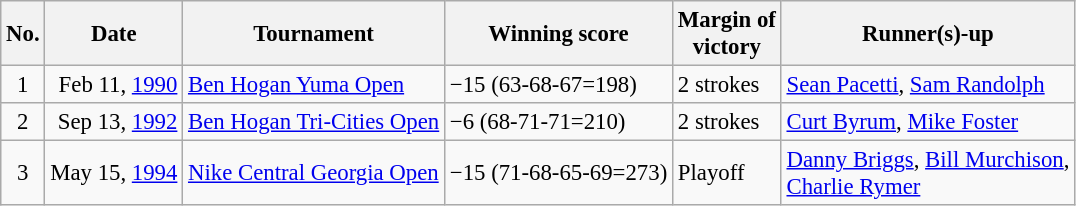<table class="wikitable" style="font-size:95%;">
<tr>
<th>No.</th>
<th>Date</th>
<th>Tournament</th>
<th>Winning score</th>
<th>Margin of<br>victory</th>
<th>Runner(s)-up</th>
</tr>
<tr>
<td align=center>1</td>
<td align=right>Feb 11, <a href='#'>1990</a></td>
<td><a href='#'>Ben Hogan Yuma Open</a></td>
<td>−15 (63-68-67=198)</td>
<td>2 strokes</td>
<td> <a href='#'>Sean Pacetti</a>,  <a href='#'>Sam Randolph</a></td>
</tr>
<tr>
<td align=center>2</td>
<td align=right>Sep 13, <a href='#'>1992</a></td>
<td><a href='#'>Ben Hogan Tri-Cities Open</a></td>
<td>−6 (68-71-71=210)</td>
<td>2 strokes</td>
<td> <a href='#'>Curt Byrum</a>,  <a href='#'>Mike Foster</a></td>
</tr>
<tr>
<td align=center>3</td>
<td align=right>May 15, <a href='#'>1994</a></td>
<td><a href='#'>Nike Central Georgia Open</a></td>
<td>−15 (71-68-65-69=273)</td>
<td>Playoff</td>
<td> <a href='#'>Danny Briggs</a>,  <a href='#'>Bill Murchison</a>,<br> <a href='#'>Charlie Rymer</a></td>
</tr>
</table>
